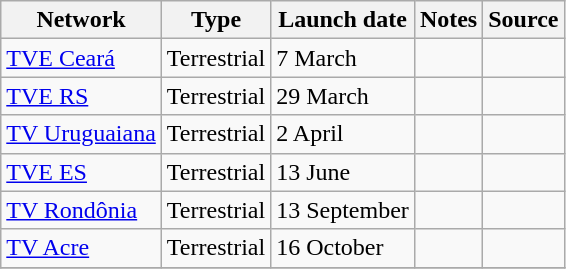<table class="wikitable sortable">
<tr>
<th>Network</th>
<th>Type</th>
<th>Launch date</th>
<th>Notes</th>
<th>Source</th>
</tr>
<tr>
<td><a href='#'>TVE Ceará</a></td>
<td>Terrestrial</td>
<td>7 March</td>
<td></td>
<td></td>
</tr>
<tr>
<td><a href='#'>TVE RS</a></td>
<td>Terrestrial</td>
<td>29 March</td>
<td></td>
<td></td>
</tr>
<tr>
<td><a href='#'>TV Uruguaiana</a></td>
<td>Terrestrial</td>
<td>2 April</td>
<td></td>
<td></td>
</tr>
<tr>
<td><a href='#'>TVE ES</a></td>
<td>Terrestrial</td>
<td>13 June</td>
<td></td>
<td></td>
</tr>
<tr>
<td><a href='#'>TV Rondônia</a></td>
<td>Terrestrial</td>
<td>13 September</td>
<td></td>
<td></td>
</tr>
<tr>
<td><a href='#'>TV Acre</a></td>
<td>Terrestrial</td>
<td>16 October</td>
<td></td>
<td></td>
</tr>
<tr>
</tr>
</table>
